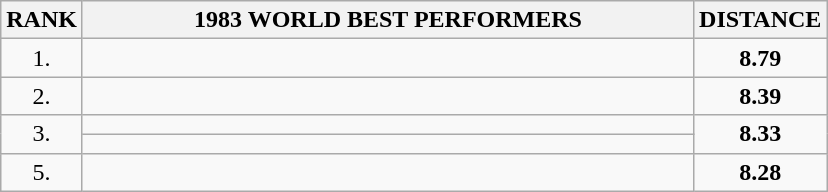<table class=wikitable>
<tr>
<th>RANK</th>
<th align="center" style="width: 25em">1983 WORLD BEST PERFORMERS</th>
<th align="center" style="width: 5em">DISTANCE</th>
</tr>
<tr>
<td align="center">1.</td>
<td></td>
<td align="center"><strong>8.79</strong></td>
</tr>
<tr>
<td align="center">2.</td>
<td></td>
<td align="center"><strong>8.39</strong></td>
</tr>
<tr>
<td rowspan=2 align="center">3.</td>
<td></td>
<td rowspan=2 align="center"><strong>8.33</strong></td>
</tr>
<tr>
<td></td>
</tr>
<tr>
<td align="center">5.</td>
<td></td>
<td align="center"><strong>8.28</strong></td>
</tr>
</table>
